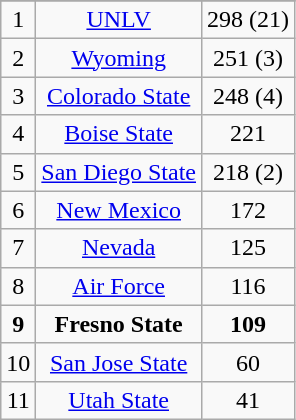<table class="wikitable">
<tr align=center>
</tr>
<tr align="center">
<td>1</td>
<td><a href='#'>UNLV</a></td>
<td>298 (21)</td>
</tr>
<tr align="center">
<td>2</td>
<td><a href='#'>Wyoming</a></td>
<td>251 (3)</td>
</tr>
<tr align="center">
<td>3</td>
<td><a href='#'>Colorado State</a></td>
<td>248 (4)</td>
</tr>
<tr align="center">
<td>4</td>
<td><a href='#'>Boise State</a></td>
<td>221</td>
</tr>
<tr align="center">
<td>5</td>
<td><a href='#'>San Diego State</a></td>
<td>218 (2)</td>
</tr>
<tr align="center">
<td>6</td>
<td><a href='#'>New Mexico</a></td>
<td>172</td>
</tr>
<tr align="center">
<td>7</td>
<td><a href='#'>Nevada</a></td>
<td>125</td>
</tr>
<tr align="center">
<td>8</td>
<td><a href='#'>Air Force</a></td>
<td>116</td>
</tr>
<tr align="center">
<td><strong>9</strong></td>
<td><strong>Fresno State</strong></td>
<td><strong>109</strong></td>
</tr>
<tr align="center">
<td>10</td>
<td><a href='#'>San Jose State</a></td>
<td>60</td>
</tr>
<tr align="center">
<td>11</td>
<td><a href='#'>Utah State</a></td>
<td>41</td>
</tr>
</table>
